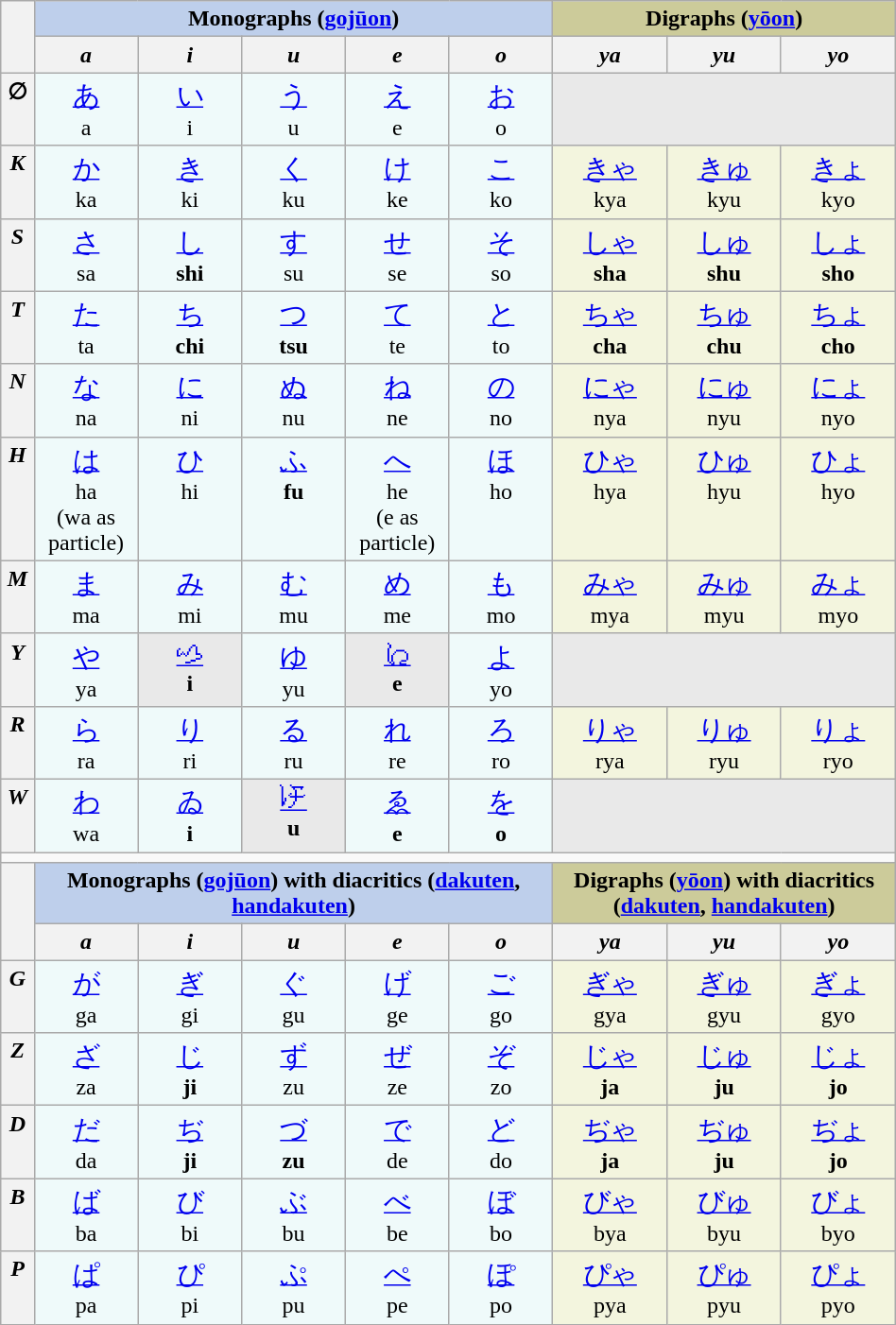<table class="wikitable nowraplinks" border="0" cellpadding="2" style="vertical-align:top;padding:2px;" width="50%">
<tr>
<th rowspan=2 width=2%></th>
<th style="vertical-align:top; text-align:center; background:#BECFEB;" colspan=5 width="50%">Monographs (<a href='#'>gojūon</a>)</th>
<th colspan=3 align=center style="background:#CCCB9A;" width="33%">Digraphs (<a href='#'>yōon</a>)</th>
</tr>
<tr>
<th width=10%><em>a</em></th>
<th width=10%><em>i</em></th>
<th width=10%><em>u</em></th>
<th width=10%><em>e</em></th>
<th width=10%><em>o</em></th>
<th width=11%><em>ya</em></th>
<th width=11%><em>yu</em></th>
<th width=11%><em>yo</em></th>
</tr>
<tr style="vertical-align:top; text-align:center">
<th title="vowels">∅</th>
<td style="background:#EFFAFA"><big><a href='#'>あ</a></big><br> a </td>
<td style="background:#EFFAFA"><big><a href='#'>い</a></big><br> i </td>
<td style="background:#EFFAFA"><big><a href='#'>う</a></big><br> u </td>
<td style="background:#EFFAFA"><big><a href='#'>え</a></big><br> e </td>
<td style="background:#EFFAFA"><big><a href='#'>お</a></big><br> o </td>
<td colspan=3 style="background:#E9E9E9"></td>
</tr>
<tr style="vertical-align:top; text-align:center">
<th><em>K</em></th>
<td style="background:#EFFAFA"><big><a href='#'>か</a></big><br> ka </td>
<td style="background:#EFFAFA"><big><a href='#'>き</a></big><br> ki </td>
<td style="background:#EFFAFA"><big><a href='#'>く</a></big><br> ku </td>
<td style="background:#EFFAFA"><big><a href='#'>け</a></big><br> ke </td>
<td style="background:#EFFAFA"><big><a href='#'>こ</a></big><br> ko </td>
<td style="background:#F3F5DE"><big><a href='#'>きゃ</a></big><br> kya </td>
<td style="background:#F3F5DE"><big><a href='#'>きゅ</a></big><br> kyu </td>
<td style="background:#F3F5DE"><big><a href='#'>きょ</a></big><br> kyo </td>
</tr>
<tr style="vertical-align:top; text-align:center">
<th><em>S</em></th>
<td style="background:#EFFAFA"><big><a href='#'>さ</a></big><br> sa </td>
<td style="background:#EFFAFA"><big><a href='#'>し</a></big><br> <strong>shi</strong> </td>
<td style="background:#EFFAFA"><big><a href='#'>す</a></big><br> su </td>
<td style="background:#EFFAFA"><big><a href='#'>せ</a></big><br> se </td>
<td style="background:#EFFAFA"><big><a href='#'>そ</a></big><br> so </td>
<td style="background:#F3F5DE"><big><a href='#'>しゃ</a></big><br> <strong>sha</strong> </td>
<td style="background:#F3F5DE"><big><a href='#'>しゅ</a></big><br> <strong>shu</strong> </td>
<td style="background:#F3F5DE"><big><a href='#'>しょ</a></big><br> <strong>sho</strong> </td>
</tr>
<tr style="vertical-align:top; text-align:center">
<th><em>T</em></th>
<td style="background:#EFFAFA"><big><a href='#'>た</a></big><br> ta </td>
<td style="background:#EFFAFA"><big><a href='#'>ち</a></big><br> <strong>chi</strong> </td>
<td style="background:#EFFAFA"><big><a href='#'>つ</a></big><br> <strong>tsu</strong> </td>
<td style="background:#EFFAFA"><big><a href='#'>て</a></big><br> te </td>
<td style="background:#EFFAFA"><big><a href='#'>と</a></big><br> to </td>
<td style="background:#F3F5DE"><big><a href='#'>ちゃ</a></big><br> <strong>cha</strong> </td>
<td style="background:#F3F5DE"><big><a href='#'>ちゅ</a></big><br> <strong>chu</strong> </td>
<td style="background:#F3F5DE"><big><a href='#'>ちょ</a></big><br> <strong>cho</strong> </td>
</tr>
<tr style="vertical-align:top; text-align:center">
<th><em>N</em></th>
<td style="background:#EFFAFA"><big><a href='#'>な</a></big><br> na </td>
<td style="background:#EFFAFA"><big><a href='#'>に</a></big><br> ni </td>
<td style="background:#EFFAFA"><big><a href='#'>ぬ</a></big><br> nu </td>
<td style="background:#EFFAFA"><big><a href='#'>ね</a></big><br> ne </td>
<td style="background:#EFFAFA"><big><a href='#'>の</a></big><br> no </td>
<td style="background:#F3F5DE"><big><a href='#'>にゃ</a></big><br> nya </td>
<td style="background:#F3F5DE"><big><a href='#'>にゅ</a></big><br> nyu </td>
<td style="background:#F3F5DE"><big><a href='#'>にょ</a></big><br> nyo </td>
</tr>
<tr style="vertical-align:top; text-align:center">
<th><em>H</em></th>
<td style="background:#EFFAFA"><big><a href='#'>は</a></big><br> ha  <br>(wa  as particle)</td>
<td style="background:#EFFAFA"><big><a href='#'>ひ</a></big><br> hi </td>
<td style="background:#EFFAFA"><big><a href='#'>ふ</a></big><br> <strong>fu</strong> </td>
<td style="background:#EFFAFA"><big><a href='#'>へ</a></big><br> he  <br>(e  as particle)</td>
<td style="background:#EFFAFA"><big><a href='#'>ほ</a></big><br> ho </td>
<td style="background:#F3F5DE"><big><a href='#'>ひゃ</a></big><br> hya </td>
<td style="background:#F3F5DE"><big><a href='#'>ひゅ</a></big><br> hyu </td>
<td style="background:#F3F5DE"><big><a href='#'>ひょ</a></big><br> hyo </td>
</tr>
<tr style="vertical-align:top; text-align:center">
<th><em>M</em></th>
<td style="background:#EFFAFA"><big><a href='#'>ま</a></big><br> ma </td>
<td style="background:#EFFAFA"><big><a href='#'>み</a></big><br> mi </td>
<td style="background:#EFFAFA"><big><a href='#'>む</a></big><br> mu </td>
<td style="background:#EFFAFA"><big><a href='#'>め</a></big><br> me </td>
<td style="background:#EFFAFA"><big><a href='#'>も</a></big><br> mo </td>
<td style="background:#F3F5DE"><big><a href='#'>みゃ</a></big><br> mya </td>
<td style="background:#F3F5DE"><big><a href='#'>みゅ</a></big><br> myu </td>
<td style="background:#F3F5DE"><big><a href='#'>みょ</a></big><br> myo </td>
</tr>
<tr style="vertical-align:top; text-align:center">
<th><em>Y</em></th>
<td style="background:#EFFAFA"><big><a href='#'>や</a></big><br> ya </td>
<td style="background:#E9E9E9"><big><a href='#'>𛀆</a></big><br> <strong>i</strong> </td>
<td style="background:#EFFAFA"><big><a href='#'>ゆ</a></big><br> yu </td>
<td style="background:#E9E9E9"><big><a href='#'>𛀁</a></big><br> <strong>e</strong> </td>
<td style="background:#EFFAFA"><big><a href='#'>よ</a></big><br> yo </td>
<td colspan=3 style="background:#E9E9E9"></td>
</tr>
<tr style="vertical-align:top; text-align:center">
<th><em>R</em></th>
<td style="background:#EFFAFA"><big><a href='#'>ら</a></big><br> ra </td>
<td style="background:#EFFAFA"><big><a href='#'>り</a></big><br> ri </td>
<td style="background:#EFFAFA"><big><a href='#'>る</a></big><br> ru </td>
<td style="background:#EFFAFA"><big><a href='#'>れ</a></big><br> re </td>
<td style="background:#EFFAFA"><big><a href='#'>ろ</a></big><br> ro </td>
<td style="background:#F3F5DE"><big><a href='#'>りゃ</a></big><br> rya </td>
<td style="background:#F3F5DE"><big><a href='#'>りゅ</a></big><br> ryu </td>
<td style="background:#F3F5DE"><big><a href='#'>りょ</a></big><br> ryo </td>
</tr>
<tr style="vertical-align:top; text-align:center">
<th><em>W</em></th>
<td style="background:#EFFAFA"><big><a href='#'>わ</a></big><br> wa </td>
<td style="background:#EFFAFA"><big><a href='#'>ゐ</a></big><br> <strong>i</strong> </td>
<td style="background:#E9E9E9"><big><a href='#'>𛄟</a></big><br> <strong>u</strong> </td>
<td style="background:#EFFAFA"><big><a href='#'>ゑ</a></big><br> <strong>e</strong> </td>
<td style="background:#EFFAFA"><big><a href='#'>を</a></big><br> <strong>o</strong> </td>
<td colspan=3 style="background:#E9E9E9"></td>
</tr>
<tr>
<td colspan=9></td>
</tr>
<tr style="vertical-align:top; text-align:center">
<th rowspan=2></th>
<th colspan=5 style="background:#BECFEB;">Monographs (<a href='#'>gojūon</a>) with diacritics (<a href='#'>dakuten</a>, <a href='#'>handakuten</a>)</th>
<th colspan=3 style="background:#CCCB9A;">Digraphs (<a href='#'>yōon</a>) with diacritics (<a href='#'>dakuten</a>, <a href='#'>handakuten</a>)</th>
</tr>
<tr>
<th><em>a</em></th>
<th><em>i</em></th>
<th><em>u</em></th>
<th><em>e</em></th>
<th><em>o</em></th>
<th><em>ya</em></th>
<th><em>yu</em></th>
<th><em>yo</em></th>
</tr>
<tr style="vertical-align:top; text-align:center">
<th><em>G</em></th>
<td style="background:#EFFAFA"><big><a href='#'>が</a></big><br> ga </td>
<td style="background:#EFFAFA"><big><a href='#'>ぎ</a></big><br> gi </td>
<td style="background:#EFFAFA"><big><a href='#'>ぐ</a></big><br> gu </td>
<td style="background:#EFFAFA"><big><a href='#'>げ</a></big><br> ge </td>
<td style="background:#EFFAFA"><big><a href='#'>ご</a></big><br> go </td>
<td style="background:#F3F5DE"><big><a href='#'>ぎゃ</a></big><br> gya </td>
<td style="background:#F3F5DE"><big><a href='#'>ぎゅ</a></big><br> gyu </td>
<td style="background:#F3F5DE"><big><a href='#'>ぎょ</a></big><br> gyo </td>
</tr>
<tr style="vertical-align:top; text-align:center">
<th><em>Z</em></th>
<td style="background:#EFFAFA"><big><a href='#'>ざ</a></big><br> za </td>
<td style="background:#EFFAFA"><big><a href='#'>じ</a></big><br> <strong>ji</strong> </td>
<td style="background:#EFFAFA"><big><a href='#'>ず</a></big><br> zu </td>
<td style="background:#EFFAFA"><big><a href='#'>ぜ</a></big><br> ze </td>
<td style="background:#EFFAFA"><big><a href='#'>ぞ</a></big><br> zo </td>
<td style="background:#F3F5DE"><big><a href='#'>じゃ</a></big><br> <strong>ja</strong> </td>
<td style="background:#F3F5DE"><big><a href='#'>じゅ</a></big><br> <strong>ju</strong> </td>
<td style="background:#F3F5DE"><big><a href='#'>じょ</a></big><br> <strong>jo</strong> </td>
</tr>
<tr style="vertical-align:top; text-align:center">
<th><em>D</em></th>
<td style="background:#EFFAFA"><big><a href='#'>だ</a></big><br> da </td>
<td style="background:#EFFAFA"><big><a href='#'>ぢ</a></big><br> <strong>ji</strong> </td>
<td style="background:#EFFAFA"><big><a href='#'>づ</a></big><br> <strong>zu</strong> </td>
<td style="background:#EFFAFA"><big><a href='#'>で</a></big><br> de </td>
<td style="background:#EFFAFA"><big><a href='#'>ど</a></big><br> do </td>
<td style="background:#F3F5DE"><big><a href='#'>ぢゃ</a></big><br> <strong>ja</strong> </td>
<td style="background:#F3F5DE"><big><a href='#'>ぢゅ</a></big><br> <strong>ju</strong> </td>
<td style="background:#F3F5DE"><big><a href='#'>ぢょ</a></big><br> <strong>jo</strong> </td>
</tr>
<tr style="vertical-align:top; text-align:center">
<th><em>B</em></th>
<td style="background:#EFFAFA"><big><a href='#'>ば</a></big><br> ba </td>
<td style="background:#EFFAFA"><big><a href='#'>び</a></big><br> bi </td>
<td style="background:#EFFAFA"><big><a href='#'>ぶ</a></big><br> bu </td>
<td style="background:#EFFAFA"><big><a href='#'>べ</a></big><br> be </td>
<td style="background:#EFFAFA"><big><a href='#'>ぼ</a></big><br> bo </td>
<td style="background:#F3F5DE"><big><a href='#'>びゃ</a></big><br> bya </td>
<td style="background:#F3F5DE"><big><a href='#'>びゅ</a></big><br> byu </td>
<td style="background:#F3F5DE"><big><a href='#'>びょ</a></big><br> byo </td>
</tr>
<tr style="vertical-align:top; text-align:center">
<th><em>P</em></th>
<td style="background:#EFFAFA"><big><a href='#'>ぱ</a></big><br> pa </td>
<td style="background:#EFFAFA"><big><a href='#'>ぴ</a></big><br> pi </td>
<td style="background:#EFFAFA"><big><a href='#'>ぷ</a></big><br> pu </td>
<td style="background:#EFFAFA"><big><a href='#'>ぺ</a></big><br> pe </td>
<td style="background:#EFFAFA"><big><a href='#'>ぽ</a></big><br> po </td>
<td style="background:#F3F5DE"><big><a href='#'>ぴゃ</a></big><br> pya </td>
<td style="background:#F3F5DE"><big><a href='#'>ぴゅ</a></big><br> pyu </td>
<td style="background:#F3F5DE"><big><a href='#'>ぴょ</a></big><br> pyo </td>
</tr>
</table>
